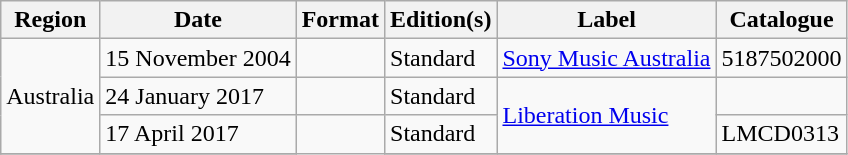<table class="wikitable plainrowheaders">
<tr>
<th scope="col">Region</th>
<th scope="col">Date</th>
<th scope="col">Format</th>
<th scope="col">Edition(s)</th>
<th scope="col">Label</th>
<th scope="col">Catalogue</th>
</tr>
<tr>
<td rowspan="3">Australia</td>
<td>15 November 2004 </td>
<td></td>
<td>Standard</td>
<td><a href='#'>Sony Music Australia</a></td>
<td>5187502000</td>
</tr>
<tr>
<td>24 January 2017 </td>
<td></td>
<td>Standard</td>
<td rowspan="2"><a href='#'>Liberation Music</a></td>
<td></td>
</tr>
<tr>
<td>17 April 2017 </td>
<td rowspan="2"></td>
<td>Standard</td>
<td>LMCD0313</td>
</tr>
<tr>
</tr>
</table>
